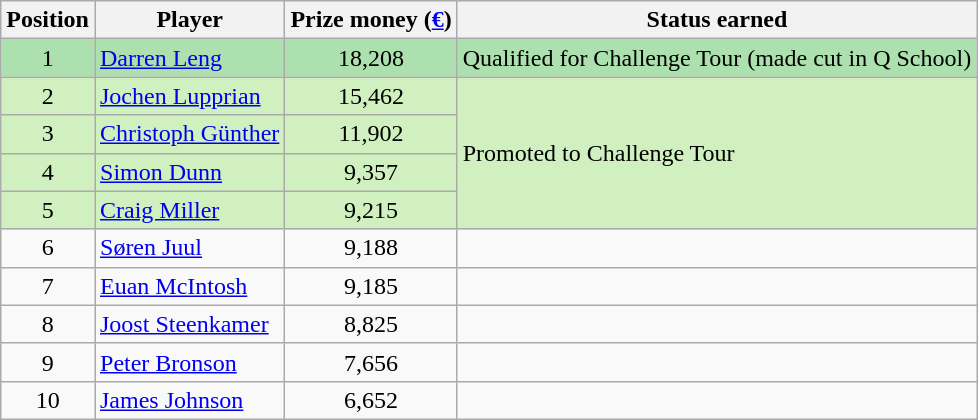<table class=wikitable>
<tr>
<th>Position</th>
<th>Player</th>
<th>Prize money (<a href='#'>€</a>)</th>
<th>Status earned</th>
</tr>
<tr style="background:#ACE1AF;">
<td align=center>1</td>
<td> <a href='#'>Darren Leng</a></td>
<td align=center>18,208</td>
<td>Qualified for Challenge Tour (made cut in Q School)</td>
</tr>
<tr style="background:#D0F0C0;">
<td align=center>2</td>
<td> <a href='#'>Jochen Lupprian</a></td>
<td align=center>15,462</td>
<td rowspan=4>Promoted to Challenge Tour</td>
</tr>
<tr style="background:#D0F0C0;">
<td align=center>3</td>
<td> <a href='#'>Christoph Günther</a></td>
<td align=center>11,902</td>
</tr>
<tr style="background:#D0F0C0;">
<td align=center>4</td>
<td> <a href='#'>Simon Dunn</a></td>
<td align=center>9,357</td>
</tr>
<tr style="background:#D0F0C0;">
<td align=center>5</td>
<td> <a href='#'>Craig Miller</a></td>
<td align=center>9,215</td>
</tr>
<tr>
<td align=center>6</td>
<td> <a href='#'>Søren Juul</a></td>
<td align=center>9,188</td>
<td></td>
</tr>
<tr>
<td align=center>7</td>
<td> <a href='#'>Euan McIntosh</a></td>
<td align=center>9,185</td>
<td></td>
</tr>
<tr>
<td align=center>8</td>
<td> <a href='#'>Joost Steenkamer</a></td>
<td align=center>8,825</td>
<td></td>
</tr>
<tr>
<td align=center>9</td>
<td> <a href='#'>Peter Bronson</a></td>
<td align=center>7,656</td>
<td></td>
</tr>
<tr>
<td align=center>10</td>
<td> <a href='#'>James Johnson</a></td>
<td align=center>6,652</td>
<td></td>
</tr>
</table>
